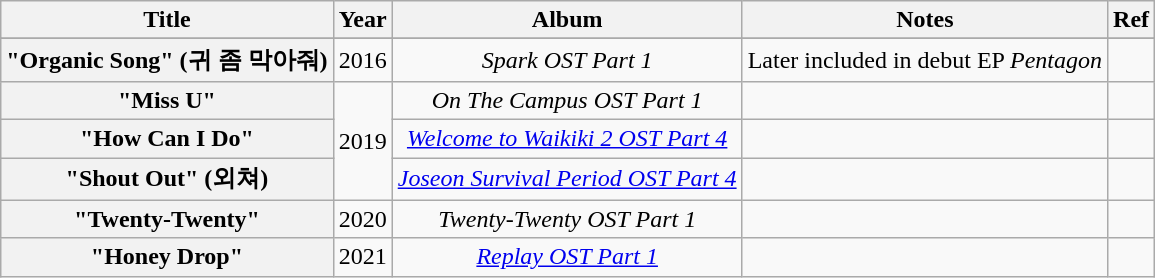<table class="wikitable plainrowheaders" style="text-align: center;">
<tr>
<th>Title</th>
<th>Year</th>
<th>Album</th>
<th>Notes</th>
<th>Ref</th>
</tr>
<tr>
</tr>
<tr>
<th scope="row">"Organic Song" (귀 좀 막아줘)</th>
<td>2016</td>
<td><em>Spark OST Part 1</em></td>
<td>Later included in debut EP <em>Pentagon</em></td>
<td></td>
</tr>
<tr>
<th scope="row">"Miss U"</th>
<td rowspan="3">2019</td>
<td><em>On The Campus OST Part 1</em></td>
<td></td>
<td></td>
</tr>
<tr>
<th scope="row">"How Can I Do"</th>
<td><em><a href='#'>Welcome to Waikiki 2 OST Part 4</a></em></td>
<td></td>
<td></td>
</tr>
<tr>
<th scope="row">"Shout Out" (외쳐)</th>
<td><em><a href='#'>Joseon Survival Period OST Part 4</a></em></td>
<td></td>
<td></td>
</tr>
<tr>
<th scope="row">"Twenty-Twenty"</th>
<td>2020</td>
<td><em>Twenty-Twenty OST Part 1</em></td>
<td></td>
<td></td>
</tr>
<tr>
<th scope="row">"Honey Drop"</th>
<td>2021</td>
<td><em><a href='#'>Replay OST Part 1</a></em></td>
<td></td>
<td></td>
</tr>
</table>
